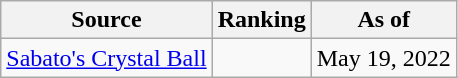<table class="wikitable" style="text-align:center">
<tr>
<th>Source</th>
<th>Ranking</th>
<th>As of</th>
</tr>
<tr>
<td align=left><a href='#'>Sabato's Crystal Ball</a></td>
<td></td>
<td>May 19, 2022</td>
</tr>
</table>
